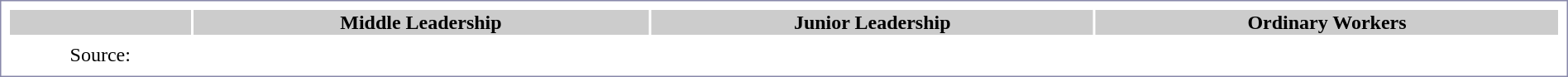<table style="width:100%; border:1px solid #8888aa; background:#fff; padding:5px; font-size:100%; margin:0 12px 12px 0; text-align:center;">
<tr style="background:#ccc;">
<th></th>
<th colspan="4">Middle Leadership</th>
<th colspan="4">Junior Leadership</th>
<th colspan="1">Ordinary Workers</th>
</tr>
<tr style="text-align:center;">
<td></td>
<td></td>
<td></td>
<td></td>
<td></td>
<td></td>
<td></td>
<td></td>
<td></td>
<td></td>
</tr>
<tr>
<td>Source:</td>
</tr>
</table>
